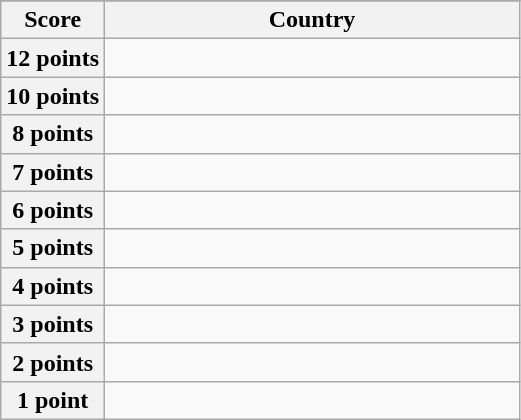<table class="wikitable">
<tr>
</tr>
<tr>
<th scope="col" width="20%">Score</th>
<th scope="col">Country</th>
</tr>
<tr>
<th scope="row">12 points</th>
<td></td>
</tr>
<tr>
<th scope="row">10 points</th>
<td></td>
</tr>
<tr>
<th scope="row">8 points</th>
<td></td>
</tr>
<tr>
<th scope="row">7 points</th>
<td></td>
</tr>
<tr>
<th scope="row">6 points</th>
<td></td>
</tr>
<tr>
<th scope="row">5 points</th>
<td></td>
</tr>
<tr>
<th scope="row">4 points</th>
<td></td>
</tr>
<tr>
<th scope="row">3 points</th>
<td></td>
</tr>
<tr>
<th scope="row">2 points</th>
<td></td>
</tr>
<tr>
<th scope="row">1 point</th>
<td></td>
</tr>
</table>
